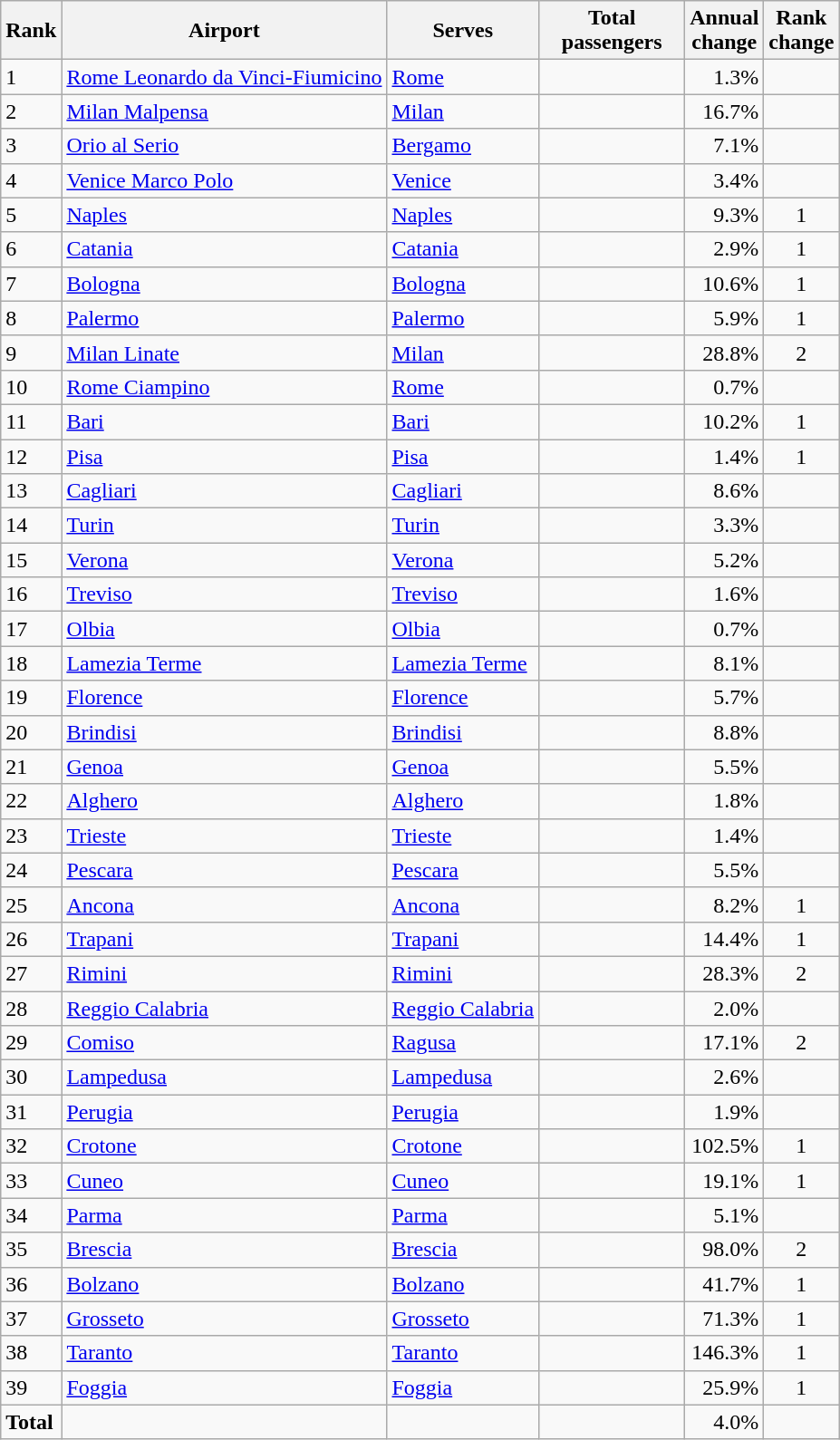<table class="wikitable sortable">
<tr>
<th>Rank</th>
<th>Airport</th>
<th>Serves</th>
<th style="width:100px">Total<br>passengers</th>
<th>Annual<br>change</th>
<th>Rank<br>change</th>
</tr>
<tr>
<td>1</td>
<td><a href='#'>Rome Leonardo da Vinci-Fiumicino</a></td>
<td><a href='#'>Rome</a></td>
<td align="right"></td>
<td align="right">1.3%</td>
<td align="center"></td>
</tr>
<tr>
<td>2</td>
<td><a href='#'>Milan Malpensa</a></td>
<td><a href='#'>Milan</a></td>
<td align="right"></td>
<td align="right">16.7%</td>
<td align="center"></td>
</tr>
<tr>
<td>3</td>
<td><a href='#'>Orio al Serio</a></td>
<td><a href='#'>Bergamo</a></td>
<td align="right"></td>
<td align="right">7.1%</td>
<td align="center"></td>
</tr>
<tr>
<td>4</td>
<td><a href='#'>Venice Marco Polo</a></td>
<td><a href='#'>Venice</a></td>
<td align="right"></td>
<td align="right">3.4%</td>
<td align="center"></td>
</tr>
<tr>
<td>5</td>
<td><a href='#'>Naples</a></td>
<td><a href='#'>Naples</a></td>
<td align="right"></td>
<td align="right">9.3%</td>
<td align="center">1</td>
</tr>
<tr>
<td>6</td>
<td><a href='#'>Catania</a></td>
<td><a href='#'>Catania</a></td>
<td align="right"></td>
<td align="right">2.9%</td>
<td align="center">1</td>
</tr>
<tr>
<td>7</td>
<td><a href='#'>Bologna</a></td>
<td><a href='#'>Bologna</a></td>
<td align="right"></td>
<td align="right">10.6%</td>
<td align="center">1</td>
</tr>
<tr>
<td>8</td>
<td><a href='#'>Palermo</a></td>
<td><a href='#'>Palermo</a></td>
<td align="right"></td>
<td align="right">5.9%</td>
<td align="center">1</td>
</tr>
<tr>
<td>9</td>
<td><a href='#'>Milan Linate</a></td>
<td><a href='#'>Milan</a></td>
<td align="right"></td>
<td align="right">28.8%</td>
<td align="center">2</td>
</tr>
<tr>
<td>10</td>
<td><a href='#'>Rome Ciampino</a></td>
<td><a href='#'>Rome</a></td>
<td align="right"></td>
<td align="right">0.7%</td>
<td align="center"></td>
</tr>
<tr>
<td>11</td>
<td><a href='#'>Bari</a></td>
<td><a href='#'>Bari</a></td>
<td align="right"></td>
<td align="right">10.2%</td>
<td align="center">1</td>
</tr>
<tr>
<td>12</td>
<td><a href='#'>Pisa</a></td>
<td><a href='#'>Pisa</a></td>
<td align="right"></td>
<td align="right">1.4%</td>
<td align="center">1</td>
</tr>
<tr>
<td>13</td>
<td><a href='#'>Cagliari</a></td>
<td><a href='#'>Cagliari</a></td>
<td align="right"></td>
<td align="right">8.6%</td>
<td align="center"></td>
</tr>
<tr>
<td>14</td>
<td><a href='#'>Turin</a></td>
<td><a href='#'>Turin</a></td>
<td align="right"></td>
<td align="right">3.3%</td>
<td align="center"></td>
</tr>
<tr>
<td>15</td>
<td><a href='#'>Verona</a></td>
<td><a href='#'>Verona</a></td>
<td align="right"></td>
<td align="right">5.2%</td>
<td align="center"></td>
</tr>
<tr>
<td>16</td>
<td><a href='#'>Treviso</a></td>
<td><a href='#'>Treviso</a></td>
<td align="right"></td>
<td align="right">1.6%</td>
<td align="center"></td>
</tr>
<tr>
<td>17</td>
<td><a href='#'>Olbia</a></td>
<td><a href='#'>Olbia</a></td>
<td align="right"></td>
<td align="right">0.7%</td>
<td align="center"></td>
</tr>
<tr>
<td>18</td>
<td><a href='#'>Lamezia Terme</a></td>
<td><a href='#'>Lamezia Terme</a></td>
<td align="right"></td>
<td align="right">8.1%</td>
<td align="center"></td>
</tr>
<tr>
<td>19</td>
<td><a href='#'>Florence</a></td>
<td><a href='#'>Florence</a></td>
<td align="right"></td>
<td align="right">5.7%</td>
<td align="center"></td>
</tr>
<tr>
<td>20</td>
<td><a href='#'>Brindisi</a></td>
<td><a href='#'>Brindisi</a></td>
<td align="right"></td>
<td align="right">8.8%</td>
<td align="center"></td>
</tr>
<tr>
<td>21</td>
<td><a href='#'>Genoa</a></td>
<td><a href='#'>Genoa</a></td>
<td align="right"></td>
<td align="right">5.5%</td>
<td align="center"></td>
</tr>
<tr>
<td>22</td>
<td><a href='#'>Alghero</a></td>
<td><a href='#'>Alghero</a></td>
<td align="right"></td>
<td align="right">1.8%</td>
<td align="center"></td>
</tr>
<tr>
<td>23</td>
<td><a href='#'>Trieste</a></td>
<td><a href='#'>Trieste</a></td>
<td align="right"></td>
<td align="right">1.4%</td>
<td align="center"></td>
</tr>
<tr>
<td>24</td>
<td><a href='#'>Pescara</a></td>
<td><a href='#'>Pescara</a></td>
<td align="right"></td>
<td align="right">5.5%</td>
<td align="center"></td>
</tr>
<tr>
<td>25</td>
<td><a href='#'>Ancona</a></td>
<td><a href='#'>Ancona</a></td>
<td align="right"></td>
<td align="right">8.2%</td>
<td align="center">1</td>
</tr>
<tr>
<td>26</td>
<td><a href='#'>Trapani</a></td>
<td><a href='#'>Trapani</a></td>
<td align="right"></td>
<td align="right">14.4%</td>
<td align="center">1</td>
</tr>
<tr>
<td>27</td>
<td><a href='#'>Rimini</a></td>
<td><a href='#'>Rimini</a></td>
<td align="right"></td>
<td align="right">28.3%</td>
<td align="center">2</td>
</tr>
<tr>
<td>28</td>
<td><a href='#'>Reggio Calabria</a></td>
<td><a href='#'>Reggio Calabria</a></td>
<td align="right"></td>
<td align="right">2.0%</td>
<td align="center"></td>
</tr>
<tr>
<td>29</td>
<td><a href='#'>Comiso</a></td>
<td><a href='#'>Ragusa</a></td>
<td align="right"></td>
<td align="right">17.1%</td>
<td align="center">2</td>
</tr>
<tr>
<td>30</td>
<td><a href='#'>Lampedusa</a></td>
<td><a href='#'>Lampedusa</a></td>
<td align="right"></td>
<td align="right">2.6%</td>
<td align="center"></td>
</tr>
<tr>
<td>31</td>
<td><a href='#'>Perugia</a></td>
<td><a href='#'>Perugia</a></td>
<td align="right"></td>
<td align="right">1.9%</td>
<td align="center"></td>
</tr>
<tr>
<td>32</td>
<td><a href='#'>Crotone</a></td>
<td><a href='#'>Crotone</a></td>
<td align="right"></td>
<td align="right">102.5%</td>
<td align="center">1</td>
</tr>
<tr>
<td>33</td>
<td><a href='#'>Cuneo</a></td>
<td><a href='#'>Cuneo</a></td>
<td align="right"></td>
<td align="right">19.1%</td>
<td align="center">1</td>
</tr>
<tr>
<td>34</td>
<td><a href='#'>Parma</a></td>
<td><a href='#'>Parma</a></td>
<td align="right"></td>
<td align="right">5.1%</td>
<td align="center"></td>
</tr>
<tr>
<td>35</td>
<td><a href='#'>Brescia</a></td>
<td><a href='#'>Brescia</a></td>
<td align="right"></td>
<td align="right">98.0%</td>
<td align="center">2</td>
</tr>
<tr>
<td>36</td>
<td><a href='#'>Bolzano</a></td>
<td><a href='#'>Bolzano</a></td>
<td align="right"></td>
<td align="right">41.7%</td>
<td align="center">1</td>
</tr>
<tr>
<td>37</td>
<td><a href='#'>Grosseto</a></td>
<td><a href='#'>Grosseto</a></td>
<td align="right"></td>
<td align="right">71.3%</td>
<td align="center">1</td>
</tr>
<tr>
<td>38</td>
<td><a href='#'>Taranto</a></td>
<td><a href='#'>Taranto</a></td>
<td align="right"></td>
<td align="right">146.3%</td>
<td align="center">1</td>
</tr>
<tr>
<td>39</td>
<td><a href='#'>Foggia</a></td>
<td><a href='#'>Foggia</a></td>
<td align="right"></td>
<td align="right">25.9%</td>
<td align="center">1</td>
</tr>
<tr>
<td><strong>Total</strong></td>
<td></td>
<td></td>
<td align="right"><strong></strong></td>
<td align="right">4.0%</td>
</tr>
</table>
